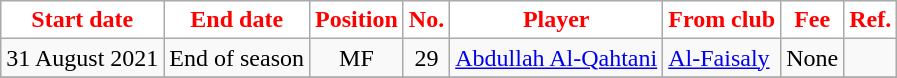<table class="wikitable sortable">
<tr>
<th style="background:white; color:red;"><strong>Start date</strong></th>
<th style="background:white; color:red;"><strong>End date</strong></th>
<th style="background:white; color:red;"><strong>Position</strong></th>
<th style="background:white; color:red;"><strong>No.</strong></th>
<th style="background:white; color:red;"><strong>Player</strong></th>
<th style="background:white; color:red;"><strong>From club</strong></th>
<th style="background:white; color:red;"><strong>Fee</strong></th>
<th style="background:white; color:red;"><strong>Ref.</strong></th>
</tr>
<tr>
<td>31 August 2021</td>
<td>End of season</td>
<td style="text-align:center;">MF</td>
<td style="text-align:center;">29</td>
<td style="text-align:left;"> <a href='#'>Abdullah Al-Qahtani</a></td>
<td style="text-align:left;"> <a href='#'>Al-Faisaly</a></td>
<td>None</td>
<td></td>
</tr>
<tr>
</tr>
</table>
